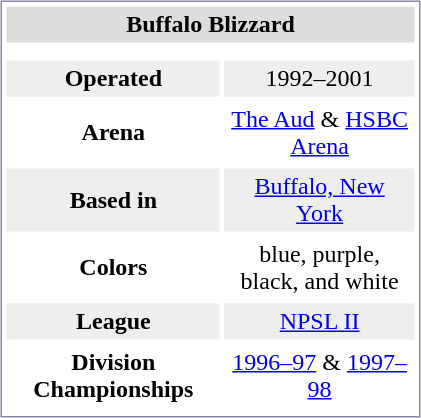<table style="margin:5px; border:1px solid #8888AA;" align=right cellpadding=3 cellspacing=3 width=280>
<tr align="center" bgcolor="#dddddd">
<td colspan=2><strong>Buffalo Blizzard</strong></td>
</tr>
<tr align="center">
<td colspan=2></td>
</tr>
<tr align="center" bgcolor="#eeeeee">
<td><strong>Operated</strong></td>
<td>1992–2001</td>
</tr>
<tr align="center">
<td><strong>Arena</strong></td>
<td><a href='#'>The Aud</a> & <a href='#'>HSBC Arena</a></td>
</tr>
<tr align="center" bgcolor="#eeeeee">
<td><strong>Based in</strong></td>
<td><a href='#'>Buffalo, New York</a></td>
</tr>
<tr align="center">
<td><strong>Colors</strong></td>
<td>blue, purple, black, and white</td>
</tr>
<tr align="center" bgcolor="#eeeeee">
<td><strong>League</strong></td>
<td><a href='#'>NPSL II</a></td>
</tr>
<tr align="center">
<td><strong>Division Championships</strong></td>
<td><a href='#'>1996–97</a> & <a href='#'>1997–98</a></td>
</tr>
<tr align="center">
</tr>
</table>
